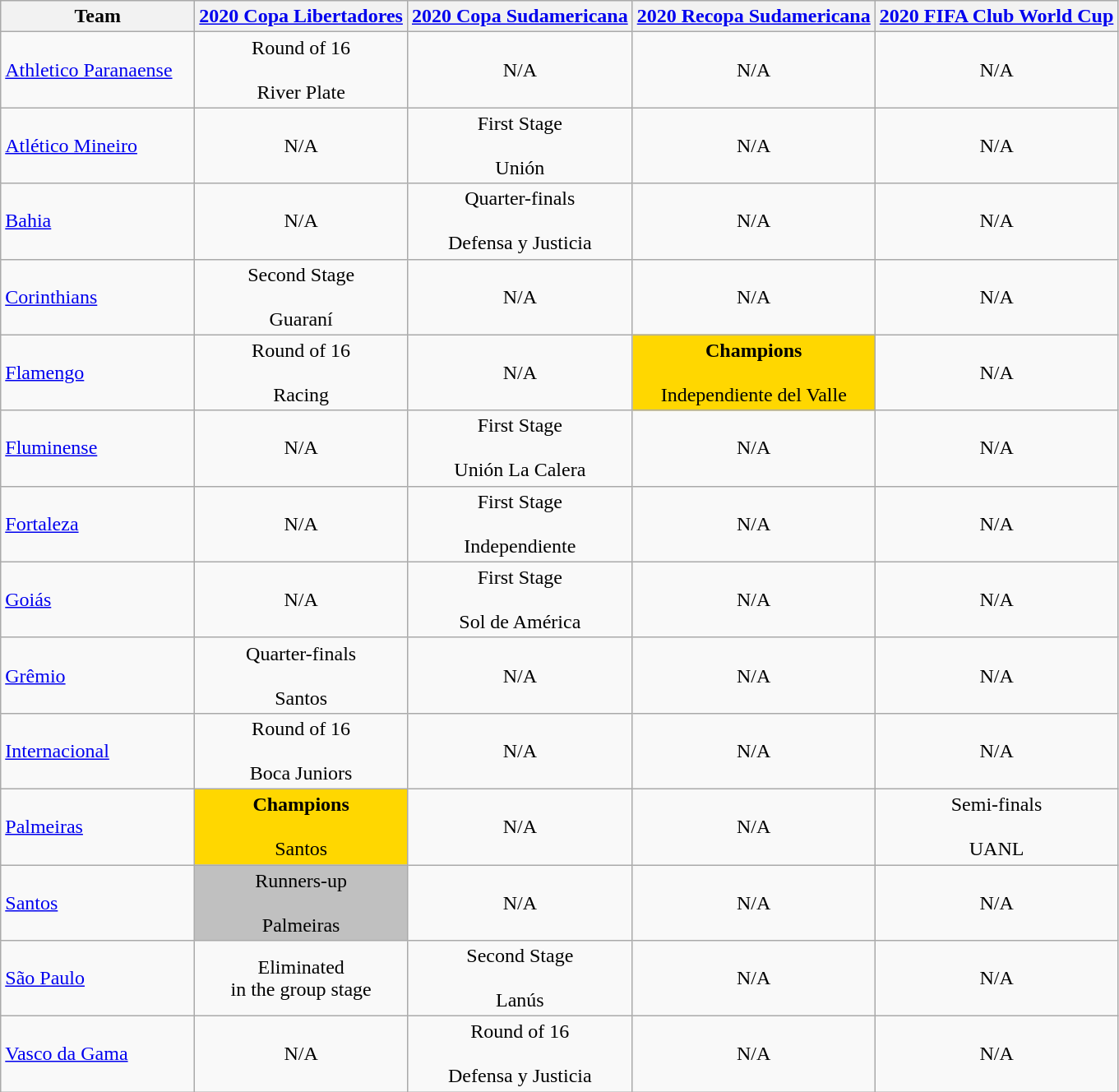<table class="wikitable">
<tr>
<th width=150>Team</th>
<th width=><a href='#'>2020 Copa Libertadores</a></th>
<th width=><a href='#'>2020 Copa Sudamericana</a></th>
<th width=><a href='#'>2020 Recopa Sudamericana</a></th>
<th width=><a href='#'>2020 FIFA Club World Cup</a></th>
</tr>
<tr>
<td><a href='#'>Athletico Paranaense</a></td>
<td align=center>Round of 16<br><br> River Plate</td>
<td align=center>N/A</td>
<td align=center>N/A</td>
<td align=center>N/A</td>
</tr>
<tr>
<td><a href='#'>Atlético Mineiro</a></td>
<td align=center>N/A</td>
<td align=center>First Stage<br><br> Unión</td>
<td align=center>N/A</td>
<td align=center>N/A</td>
</tr>
<tr>
<td><a href='#'>Bahia</a></td>
<td align=center>N/A</td>
<td align=center>Quarter-finals<br><br> Defensa y Justicia</td>
<td align=center>N/A</td>
<td align=center>N/A</td>
</tr>
<tr>
<td><a href='#'>Corinthians</a></td>
<td align=center>Second Stage<br><br> Guaraní</td>
<td align=center>N/A</td>
<td align=center>N/A</td>
<td align=center>N/A</td>
</tr>
<tr>
<td><a href='#'>Flamengo</a></td>
<td align=center>Round of 16<br><br> Racing</td>
<td align=center>N/A</td>
<td align=center bgcolor=gold><strong>Champions</strong><br><br> Independiente del Valle</td>
<td align=center>N/A</td>
</tr>
<tr>
<td><a href='#'>Fluminense</a></td>
<td align=center>N/A</td>
<td align=center>First Stage<br><br> Unión La Calera</td>
<td align=center>N/A</td>
<td align=center>N/A</td>
</tr>
<tr>
<td><a href='#'>Fortaleza</a></td>
<td align=center>N/A</td>
<td align=center>First Stage<br><br> Independiente</td>
<td align=center>N/A</td>
<td align=center>N/A</td>
</tr>
<tr>
<td><a href='#'>Goiás</a></td>
<td align=center>N/A</td>
<td align=center>First Stage<br><br> Sol de América</td>
<td align=center>N/A</td>
<td align=center>N/A</td>
</tr>
<tr>
<td><a href='#'>Grêmio</a></td>
<td align=center>Quarter-finals<br><br> Santos</td>
<td align=center>N/A</td>
<td align=center>N/A</td>
<td align=center>N/A</td>
</tr>
<tr>
<td><a href='#'>Internacional</a></td>
<td align=center>Round of 16<br><br> Boca Juniors</td>
<td align=center>N/A</td>
<td align=center>N/A</td>
<td align=center>N/A</td>
</tr>
<tr>
<td><a href='#'>Palmeiras</a></td>
<td align=center bgcolor=gold><strong>Champions</strong><br><br> Santos</td>
<td align=center>N/A</td>
<td align=center>N/A</td>
<td align=center>Semi-finals<br><br> UANL</td>
</tr>
<tr>
<td><a href='#'>Santos</a></td>
<td align=center bgcolor=silver>Runners-up<br><br> Palmeiras</td>
<td align=center>N/A</td>
<td align=center>N/A</td>
<td align=center>N/A</td>
</tr>
<tr>
<td><a href='#'>São Paulo</a></td>
<td align=center>Eliminated<br>in the group stage</td>
<td align=center>Second Stage<br><br> Lanús</td>
<td align=center>N/A</td>
<td align=center>N/A</td>
</tr>
<tr>
<td><a href='#'>Vasco da Gama</a></td>
<td align=center>N/A</td>
<td align=center>Round of 16<br><br> Defensa y Justicia</td>
<td align=center>N/A</td>
<td align=center>N/A</td>
</tr>
</table>
